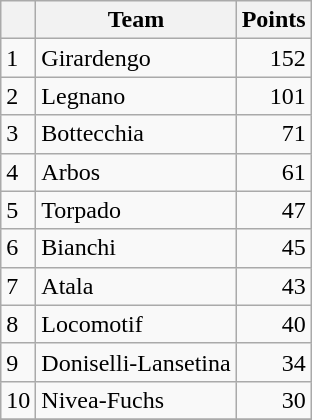<table class="wikitable">
<tr>
<th></th>
<th>Team</th>
<th>Points</th>
</tr>
<tr>
<td>1</td>
<td>Girardengo</td>
<td align="right">152</td>
</tr>
<tr>
<td>2</td>
<td>Legnano</td>
<td align="right">101</td>
</tr>
<tr>
<td>3</td>
<td>Bottecchia</td>
<td align="right">71</td>
</tr>
<tr>
<td>4</td>
<td>Arbos</td>
<td align="right">61</td>
</tr>
<tr>
<td>5</td>
<td>Torpado</td>
<td align="right">47</td>
</tr>
<tr>
<td>6</td>
<td>Bianchi</td>
<td align="right">45</td>
</tr>
<tr>
<td>7</td>
<td>Atala</td>
<td align="right">43</td>
</tr>
<tr>
<td>8</td>
<td>Locomotif</td>
<td align="right">40</td>
</tr>
<tr>
<td>9</td>
<td>Doniselli-Lansetina</td>
<td align="right">34</td>
</tr>
<tr>
<td>10</td>
<td>Nivea-Fuchs</td>
<td align="right">30</td>
</tr>
<tr>
</tr>
</table>
